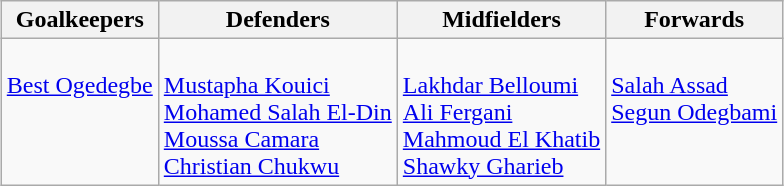<table class="wikitable" style="margin:0 auto">
<tr>
<th>Goalkeepers</th>
<th>Defenders</th>
<th>Midfielders</th>
<th>Forwards</th>
</tr>
<tr>
<td align=left valign=top><br> <a href='#'>Best Ogedegbe</a></td>
<td align=left valign=top><br> <a href='#'>Mustapha Kouici</a> <br> <a href='#'>Mohamed Salah El-Din</a> <br> <a href='#'>Moussa Camara</a> <br> <a href='#'>Christian Chukwu</a></td>
<td align=left valign=top><br> <a href='#'>Lakhdar Belloumi</a> <br> <a href='#'>Ali Fergani</a> <br> <a href='#'>Mahmoud El Khatib</a> <br> <a href='#'>Shawky Gharieb</a></td>
<td align=left valign=top><br> <a href='#'>Salah Assad</a> <br> <a href='#'>Segun Odegbami</a></td>
</tr>
</table>
